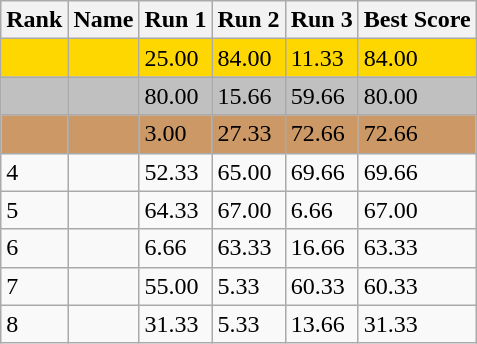<table class="wikitable">
<tr>
<th>Rank</th>
<th>Name</th>
<th>Run 1</th>
<th>Run 2</th>
<th>Run 3</th>
<th>Best Score</th>
</tr>
<tr style="background:gold;">
<td></td>
<td></td>
<td>25.00</td>
<td>84.00</td>
<td>11.33</td>
<td>84.00</td>
</tr>
<tr style="background:silver;">
<td></td>
<td></td>
<td>80.00</td>
<td>15.66</td>
<td>59.66</td>
<td>80.00</td>
</tr>
<tr style="background:#cc9966;">
<td></td>
<td></td>
<td>3.00</td>
<td>27.33</td>
<td>72.66</td>
<td>72.66</td>
</tr>
<tr>
<td>4</td>
<td></td>
<td>52.33</td>
<td>65.00</td>
<td>69.66</td>
<td>69.66</td>
</tr>
<tr>
<td>5</td>
<td></td>
<td>64.33</td>
<td>67.00</td>
<td>6.66</td>
<td>67.00</td>
</tr>
<tr>
<td>6</td>
<td></td>
<td>6.66</td>
<td>63.33</td>
<td>16.66</td>
<td>63.33</td>
</tr>
<tr>
<td>7</td>
<td></td>
<td>55.00</td>
<td>5.33</td>
<td>60.33</td>
<td>60.33</td>
</tr>
<tr>
<td>8</td>
<td></td>
<td>31.33</td>
<td>5.33</td>
<td>13.66</td>
<td>31.33</td>
</tr>
</table>
